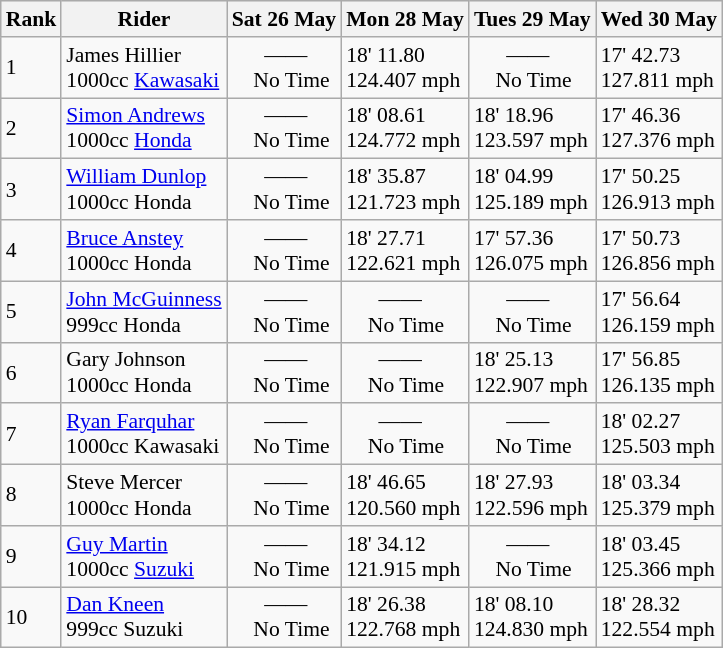<table class="wikitable" style="font-size: 90%;">
<tr style="background:#efefef;">
<th>Rank</th>
<th>Rider</th>
<th>Sat 26 May</th>
<th>Mon 28 May</th>
<th>Tues 29 May</th>
<th>Wed 30 May</th>
</tr>
<tr>
<td>1</td>
<td> James Hillier<br> 1000cc <a href='#'>Kawasaki</a></td>
<td>      ——<br>    No Time</td>
<td>18' 11.80 <br> 124.407 mph</td>
<td>      ——<br>    No Time</td>
<td>17' 42.73 <br> 127.811 mph</td>
</tr>
<tr>
<td>2</td>
<td> <a href='#'>Simon Andrews</a><br> 1000cc <a href='#'>Honda</a></td>
<td>      ——<br>    No Time</td>
<td>18' 08.61 <br> 124.772 mph</td>
<td>18' 18.96 <br> 123.597 mph</td>
<td>17' 46.36 <br> 127.376 mph</td>
</tr>
<tr>
<td>3</td>
<td> <a href='#'>William Dunlop</a><br> 1000cc Honda</td>
<td>      ——<br>    No Time</td>
<td>18' 35.87 <br> 121.723 mph</td>
<td>18' 04.99 <br> 125.189 mph</td>
<td>17' 50.25 <br> 126.913 mph</td>
</tr>
<tr>
<td>4</td>
<td> <a href='#'>Bruce Anstey</a><br> 1000cc Honda</td>
<td>      ——<br>    No Time</td>
<td>18' 27.71 <br> 122.621 mph</td>
<td>17' 57.36 <br> 126.075 mph</td>
<td>17' 50.73 <br> 126.856 mph</td>
</tr>
<tr>
<td>5</td>
<td> <a href='#'>John McGuinness</a><br> 999cc Honda</td>
<td>      ——<br>    No Time</td>
<td>      ——<br>    No Time</td>
<td>      ——<br>    No Time</td>
<td>17' 56.64 <br> 126.159 mph</td>
</tr>
<tr>
<td>6</td>
<td> Gary Johnson<br> 1000cc Honda</td>
<td>      ——<br>    No Time</td>
<td>      ——<br>    No Time</td>
<td>18' 25.13 <br> 122.907 mph</td>
<td>17' 56.85 <br> 126.135 mph</td>
</tr>
<tr>
<td>7</td>
<td> <a href='#'>Ryan Farquhar</a><br> 1000cc Kawasaki</td>
<td>      ——<br>    No Time</td>
<td>      ——<br>    No Time</td>
<td>      ——<br>    No Time</td>
<td>18' 02.27 <br> 125.503 mph</td>
</tr>
<tr>
<td>8</td>
<td> Steve Mercer<br> 1000cc Honda</td>
<td>      ——<br>    No Time</td>
<td>18' 46.65 <br> 120.560 mph</td>
<td>18' 27.93 <br> 122.596 mph</td>
<td>18' 03.34 <br> 125.379 mph</td>
</tr>
<tr>
<td>9</td>
<td> <a href='#'>Guy Martin</a><br> 1000cc <a href='#'>Suzuki</a></td>
<td>      ——<br>    No Time</td>
<td>18' 34.12 <br> 121.915 mph</td>
<td>      ——<br>    No Time</td>
<td>18' 03.45 <br> 125.366 mph</td>
</tr>
<tr>
<td>10</td>
<td> <a href='#'>Dan Kneen</a><br> 999cc Suzuki</td>
<td>      ——<br>    No Time</td>
<td>18' 26.38 <br> 122.768 mph</td>
<td>18' 08.10 <br> 124.830 mph</td>
<td>18' 28.32 <br> 122.554 mph</td>
</tr>
</table>
